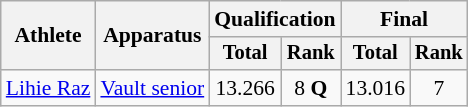<table class="wikitable" style="font-size:90%; text-align:center;">
<tr>
<th rowspan=2>Athlete</th>
<th rowspan=2>Apparatus</th>
<th colspan=2>Qualification</th>
<th colspan=2>Final</th>
</tr>
<tr style="font-size:95%">
<th>Total</th>
<th>Rank</th>
<th>Total</th>
<th>Rank</th>
</tr>
<tr>
<td align=left><a href='#'>Lihie Raz</a></td>
<td align=left><a href='#'>Vault senior</a></td>
<td>13.266</td>
<td>8 <strong>Q</strong></td>
<td>13.016</td>
<td>7</td>
</tr>
</table>
